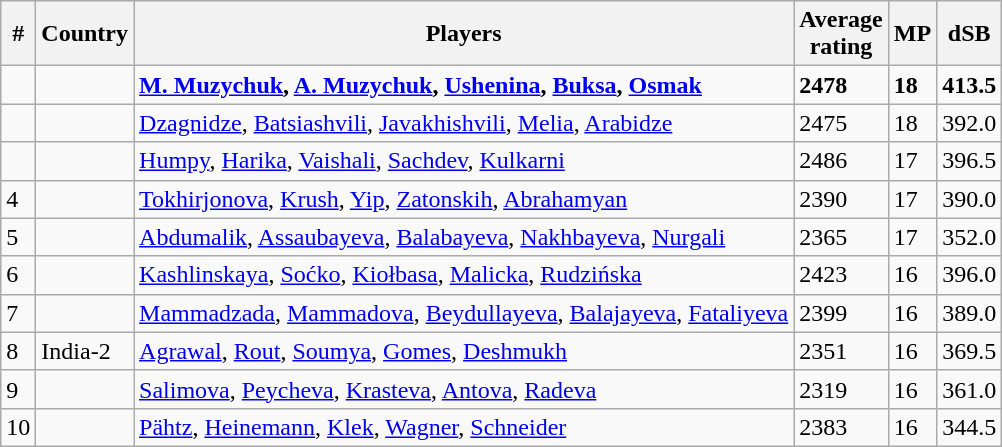<table class="wikitable">
<tr>
<th>#</th>
<th>Country</th>
<th>Players</th>
<th>Average<br>rating</th>
<th>MP</th>
<th>dSB</th>
</tr>
<tr>
<td></td>
<td><strong></strong></td>
<td><strong><a href='#'>M. Muzychuk</a>, <a href='#'>A. Muzychuk</a>, <a href='#'>Ushenina</a>, <a href='#'>Buksa</a>, <a href='#'>Osmak</a></strong></td>
<td><strong>2478</strong></td>
<td><strong>18</strong></td>
<td><strong>413.5</strong></td>
</tr>
<tr>
<td></td>
<td></td>
<td><a href='#'>Dzagnidze</a>, <a href='#'>Batsiashvili</a>, <a href='#'>Javakhishvili</a>, <a href='#'>Melia</a>, <a href='#'>Arabidze</a></td>
<td>2475</td>
<td>18</td>
<td>392.0</td>
</tr>
<tr>
<td></td>
<td></td>
<td><a href='#'>Humpy</a>, <a href='#'>Harika</a>, <a href='#'>Vaishali</a>, <a href='#'>Sachdev</a>, <a href='#'>Kulkarni</a></td>
<td>2486</td>
<td>17</td>
<td>396.5</td>
</tr>
<tr>
<td>4</td>
<td></td>
<td><a href='#'>Tokhirjonova</a>, <a href='#'>Krush</a>, <a href='#'>Yip</a>, <a href='#'>Zatonskih</a>, <a href='#'>Abrahamyan</a></td>
<td>2390</td>
<td>17</td>
<td>390.0</td>
</tr>
<tr>
<td>5</td>
<td></td>
<td><a href='#'>Abdumalik</a>, <a href='#'>Assaubayeva</a>, <a href='#'>Balabayeva</a>, <a href='#'>Nakhbayeva</a>, <a href='#'>Nurgali</a></td>
<td>2365</td>
<td>17</td>
<td>352.0</td>
</tr>
<tr>
<td>6</td>
<td></td>
<td><a href='#'>Kashlinskaya</a>, <a href='#'>Soćko</a>, <a href='#'>Kiołbasa</a>, <a href='#'>Malicka</a>, <a href='#'>Rudzińska</a></td>
<td>2423</td>
<td>16</td>
<td>396.0</td>
</tr>
<tr>
<td>7</td>
<td></td>
<td><a href='#'>Mammadzada</a>, <a href='#'>Mammadova</a>, <a href='#'>Beydullayeva</a>, <a href='#'>Balajayeva</a>, <a href='#'>Fataliyeva</a></td>
<td>2399</td>
<td>16</td>
<td>389.0</td>
</tr>
<tr>
<td>8</td>
<td> India-2</td>
<td><a href='#'>Agrawal</a>, <a href='#'>Rout</a>, <a href='#'>Soumya</a>, <a href='#'>Gomes</a>, <a href='#'>Deshmukh</a></td>
<td>2351</td>
<td>16</td>
<td>369.5</td>
</tr>
<tr>
<td>9</td>
<td></td>
<td><a href='#'>Salimova</a>, <a href='#'>Peycheva</a>, <a href='#'>Krasteva</a>, <a href='#'>Antova</a>, <a href='#'>Radeva</a></td>
<td>2319</td>
<td>16</td>
<td>361.0</td>
</tr>
<tr>
<td>10</td>
<td></td>
<td><a href='#'>Pähtz</a>, <a href='#'>Heinemann</a>, <a href='#'>Klek</a>, <a href='#'>Wagner</a>, <a href='#'>Schneider</a></td>
<td>2383</td>
<td>16</td>
<td>344.5</td>
</tr>
</table>
